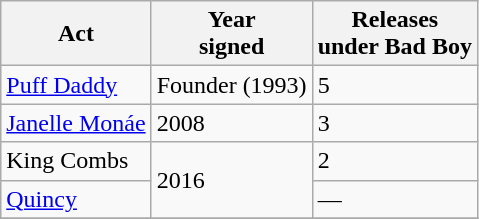<table class="wikitable">
<tr>
<th>Act</th>
<th>Year <br>signed</th>
<th>Releases <br>under Bad Boy</th>
</tr>
<tr>
<td><a href='#'>Puff Daddy</a></td>
<td>Founder (1993)</td>
<td>5</td>
</tr>
<tr>
<td><a href='#'>Janelle Monáe</a></td>
<td>2008</td>
<td>3</td>
</tr>
<tr>
<td>King Combs</td>
<td rowspan="2">2016</td>
<td>2</td>
</tr>
<tr>
<td><a href='#'>Quincy</a></td>
<td>—</td>
</tr>
<tr>
</tr>
</table>
